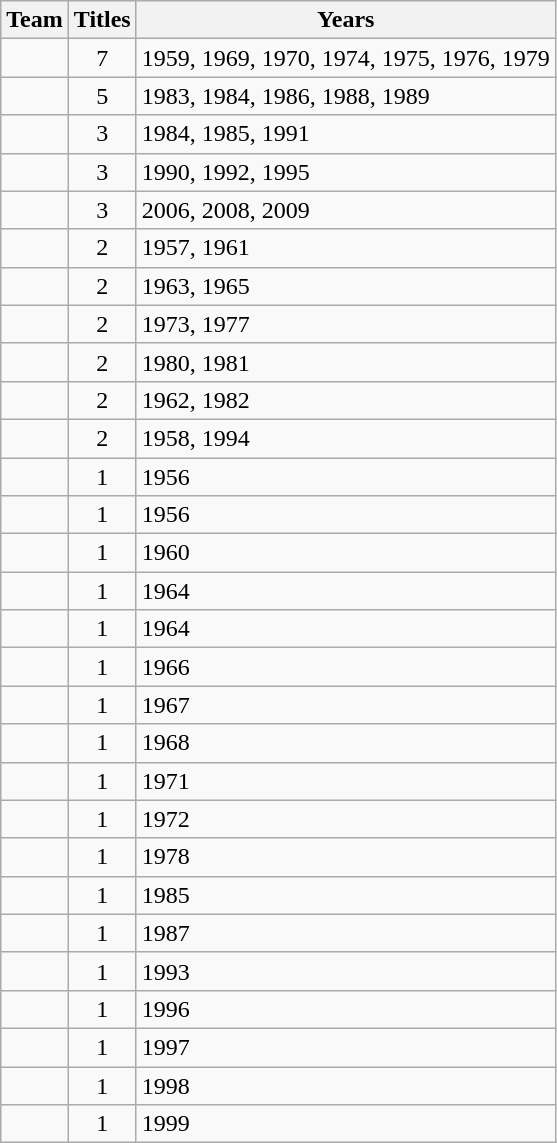<table class="wikitable sortable" style="text-align:center">
<tr>
<th>Team</th>
<th>Titles</th>
<th>Years</th>
</tr>
<tr>
<td style=><em></em></td>
<td>7</td>
<td align=left>1959, 1969, 1970, 1974, 1975, 1976, 1979</td>
</tr>
<tr>
<td style=><em></em></td>
<td>5</td>
<td align=left>1983, 1984, 1986, 1988, 1989</td>
</tr>
<tr>
<td style=><em></em></td>
<td>3</td>
<td align=left>1984, 1985, 1991</td>
</tr>
<tr>
<td style=><em></em></td>
<td>3</td>
<td align=left>1990, 1992, 1995</td>
</tr>
<tr>
<td style=><em></em></td>
<td>3</td>
<td align=left>2006, 2008, 2009</td>
</tr>
<tr>
<td style=><em></em></td>
<td>2</td>
<td align=left>1957, 1961</td>
</tr>
<tr>
<td style=><em></em></td>
<td>2</td>
<td align=left>1963, 1965</td>
</tr>
<tr>
<td style=><em></em></td>
<td>2</td>
<td align=left>1973, 1977</td>
</tr>
<tr>
<td style=><em></em></td>
<td>2</td>
<td align=left>1980, 1981</td>
</tr>
<tr>
<td style=><em></em></td>
<td>2</td>
<td align=left>1962, 1982</td>
</tr>
<tr>
<td style=><em></em></td>
<td>2</td>
<td align=left>1958, 1994</td>
</tr>
<tr>
<td style=><em></em></td>
<td>1</td>
<td align=left>1956</td>
</tr>
<tr>
<td style=><em></em></td>
<td>1</td>
<td align=left>1956</td>
</tr>
<tr>
<td style=><em></em></td>
<td>1</td>
<td align=left>1960</td>
</tr>
<tr>
<td style=><em></em></td>
<td>1</td>
<td align=left>1964</td>
</tr>
<tr>
<td style=><em></em></td>
<td>1</td>
<td align=left>1964</td>
</tr>
<tr>
<td style=><em></em></td>
<td>1</td>
<td align=left>1966</td>
</tr>
<tr>
<td style=><em></em></td>
<td>1</td>
<td align=left>1967</td>
</tr>
<tr>
<td style=><em></em></td>
<td>1</td>
<td align=left>1968</td>
</tr>
<tr>
<td style=><em></em></td>
<td>1</td>
<td align=left>1971</td>
</tr>
<tr>
<td style=><em></em></td>
<td>1</td>
<td align=left>1972</td>
</tr>
<tr>
<td style=><em></em></td>
<td>1</td>
<td align=left>1978</td>
</tr>
<tr>
<td style=><em></em></td>
<td>1</td>
<td align=left>1985</td>
</tr>
<tr>
<td style=><em></em></td>
<td>1</td>
<td align=left>1987</td>
</tr>
<tr>
<td style=><em></em></td>
<td>1</td>
<td align=left>1993</td>
</tr>
<tr>
<td style=><em></em></td>
<td>1</td>
<td align=left>1996</td>
</tr>
<tr>
<td style=><em></em></td>
<td>1</td>
<td align=left>1997</td>
</tr>
<tr>
<td style=><em></em></td>
<td>1</td>
<td align=left>1998</td>
</tr>
<tr>
<td style=><em></em></td>
<td>1</td>
<td align=left>1999</td>
</tr>
</table>
